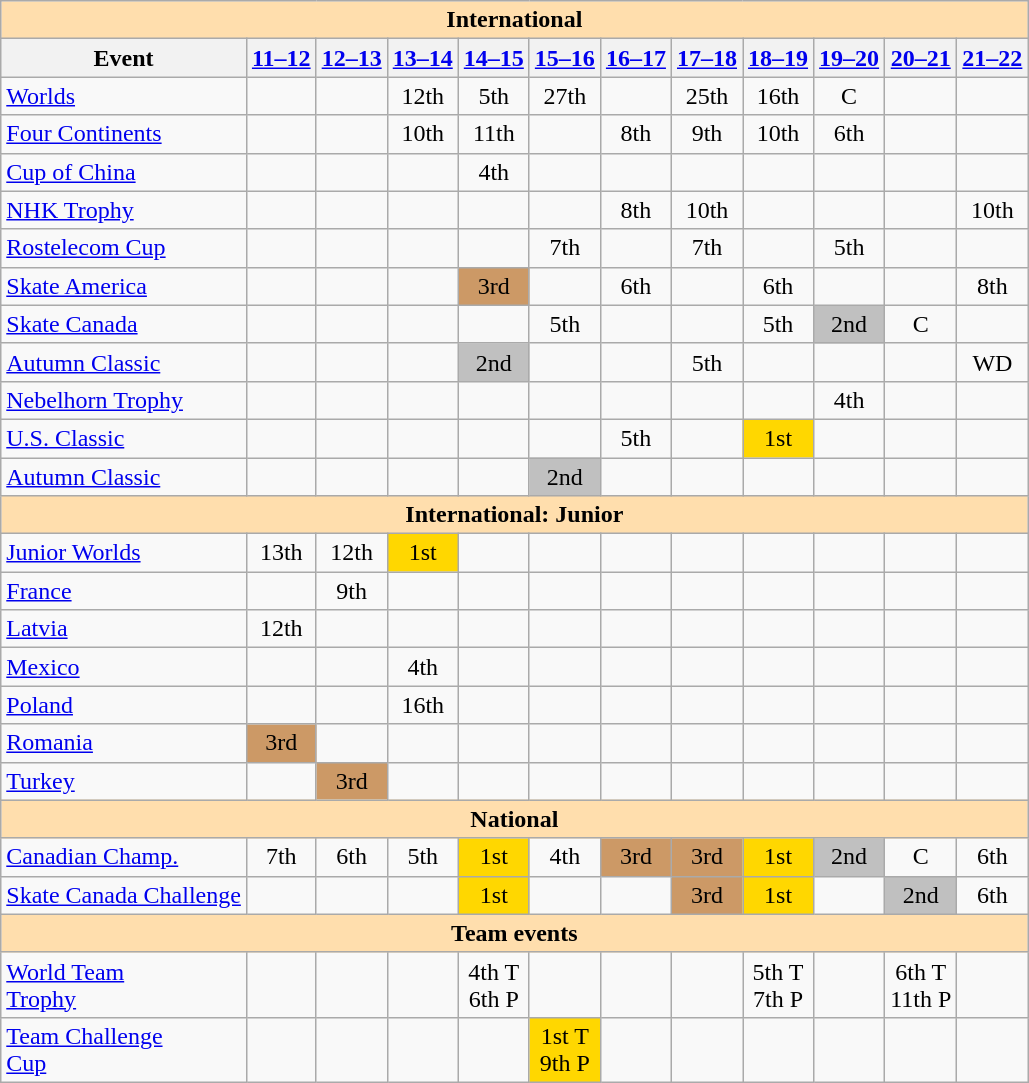<table class="wikitable" style="text-align:center">
<tr>
<th colspan="12" style="background-color: #ffdead;">International</th>
</tr>
<tr>
<th>Event</th>
<th><a href='#'>11–12</a></th>
<th><a href='#'>12–13</a></th>
<th><a href='#'>13–14</a></th>
<th><a href='#'>14–15</a></th>
<th><a href='#'>15–16</a></th>
<th><a href='#'>16–17</a></th>
<th><a href='#'>17–18</a></th>
<th><a href='#'>18–19</a></th>
<th><a href='#'>19–20</a></th>
<th><a href='#'>20–21</a></th>
<th><a href='#'>21–22</a></th>
</tr>
<tr>
<td align=left><a href='#'>Worlds</a></td>
<td></td>
<td></td>
<td>12th</td>
<td>5th</td>
<td>27th</td>
<td></td>
<td>25th</td>
<td>16th</td>
<td>C</td>
<td></td>
<td></td>
</tr>
<tr>
<td align=left><a href='#'>Four Continents</a></td>
<td></td>
<td></td>
<td>10th</td>
<td>11th</td>
<td></td>
<td>8th</td>
<td>9th</td>
<td>10th</td>
<td>6th</td>
<td></td>
<td></td>
</tr>
<tr>
<td align=left> <a href='#'>Cup of China</a></td>
<td></td>
<td></td>
<td></td>
<td>4th</td>
<td></td>
<td></td>
<td></td>
<td></td>
<td></td>
<td></td>
<td></td>
</tr>
<tr>
<td align=left> <a href='#'>NHK Trophy</a></td>
<td></td>
<td></td>
<td></td>
<td></td>
<td></td>
<td>8th</td>
<td>10th</td>
<td></td>
<td></td>
<td></td>
<td>10th</td>
</tr>
<tr>
<td align=left> <a href='#'>Rostelecom Cup</a></td>
<td></td>
<td></td>
<td></td>
<td></td>
<td>7th</td>
<td></td>
<td>7th</td>
<td></td>
<td>5th</td>
<td></td>
<td></td>
</tr>
<tr>
<td align=left> <a href='#'>Skate America</a></td>
<td></td>
<td></td>
<td></td>
<td bgcolor=cc9966>3rd</td>
<td></td>
<td>6th</td>
<td></td>
<td>6th</td>
<td></td>
<td></td>
<td>8th</td>
</tr>
<tr>
<td align=left> <a href='#'>Skate Canada</a></td>
<td></td>
<td></td>
<td></td>
<td></td>
<td>5th</td>
<td></td>
<td></td>
<td>5th</td>
<td bgcolor=silver>2nd</td>
<td>C</td>
<td></td>
</tr>
<tr>
<td align=left> <a href='#'>Autumn Classic</a></td>
<td></td>
<td></td>
<td></td>
<td bgcolor=silver>2nd</td>
<td></td>
<td></td>
<td>5th</td>
<td></td>
<td></td>
<td></td>
<td>WD</td>
</tr>
<tr>
<td align=left> <a href='#'>Nebelhorn Trophy</a></td>
<td></td>
<td></td>
<td></td>
<td></td>
<td></td>
<td></td>
<td></td>
<td></td>
<td>4th</td>
<td></td>
<td></td>
</tr>
<tr>
<td align=left> <a href='#'>U.S. Classic</a></td>
<td></td>
<td></td>
<td></td>
<td></td>
<td></td>
<td>5th</td>
<td></td>
<td bgcolor=gold>1st</td>
<td></td>
<td></td>
<td></td>
</tr>
<tr>
<td align=left><a href='#'>Autumn Classic</a></td>
<td></td>
<td></td>
<td></td>
<td></td>
<td bgcolor=silver>2nd</td>
<td></td>
<td></td>
<td></td>
<td></td>
<td></td>
<td></td>
</tr>
<tr>
<th colspan="12" style="background-color: #ffdead;">International: Junior</th>
</tr>
<tr>
<td align=left><a href='#'>Junior Worlds</a></td>
<td>13th</td>
<td>12th</td>
<td bgcolor=gold>1st</td>
<td></td>
<td></td>
<td></td>
<td></td>
<td></td>
<td></td>
<td></td>
<td></td>
</tr>
<tr>
<td align=left> <a href='#'>France</a></td>
<td></td>
<td>9th</td>
<td></td>
<td></td>
<td></td>
<td></td>
<td></td>
<td></td>
<td></td>
<td></td>
<td></td>
</tr>
<tr>
<td align=left> <a href='#'>Latvia</a></td>
<td>12th</td>
<td></td>
<td></td>
<td></td>
<td></td>
<td></td>
<td></td>
<td></td>
<td></td>
<td></td>
<td></td>
</tr>
<tr>
<td align=left> <a href='#'>Mexico</a></td>
<td></td>
<td></td>
<td>4th</td>
<td></td>
<td></td>
<td></td>
<td></td>
<td></td>
<td></td>
<td></td>
<td></td>
</tr>
<tr>
<td align=left> <a href='#'>Poland</a></td>
<td></td>
<td></td>
<td>16th</td>
<td></td>
<td></td>
<td></td>
<td></td>
<td></td>
<td></td>
<td></td>
<td></td>
</tr>
<tr>
<td align=left> <a href='#'>Romania</a></td>
<td bgcolor=cc9966>3rd</td>
<td></td>
<td></td>
<td></td>
<td></td>
<td></td>
<td></td>
<td></td>
<td></td>
<td></td>
<td></td>
</tr>
<tr>
<td align=left> <a href='#'>Turkey</a></td>
<td></td>
<td bgcolor=cc9966>3rd</td>
<td></td>
<td></td>
<td></td>
<td></td>
<td></td>
<td></td>
<td></td>
<td></td>
<td></td>
</tr>
<tr>
<th colspan="12" style="background-color: #ffdead;">National</th>
</tr>
<tr>
<td align=left><a href='#'>Canadian Champ.</a></td>
<td>7th</td>
<td>6th</td>
<td>5th</td>
<td bgcolor=gold>1st</td>
<td>4th</td>
<td bgcolor=cc9966>3rd</td>
<td bgcolor=cc9966>3rd</td>
<td bgcolor=gold>1st</td>
<td bgcolor=silver>2nd</td>
<td>C</td>
<td>6th</td>
</tr>
<tr>
<td align=left><a href='#'>Skate Canada  Challenge</a></td>
<td></td>
<td></td>
<td></td>
<td bgcolor=gold>1st</td>
<td></td>
<td></td>
<td bgcolor=cc9966>3rd</td>
<td bgcolor=gold>1st</td>
<td></td>
<td bgcolor=silver>2nd</td>
<td>6th</td>
</tr>
<tr>
<th colspan="12" style="background-color: #ffdead;">Team events</th>
</tr>
<tr>
<td align=left><a href='#'>World Team<br>Trophy</a></td>
<td></td>
<td></td>
<td></td>
<td>4th T<br>6th P</td>
<td></td>
<td></td>
<td></td>
<td>5th T<br>7th P</td>
<td></td>
<td>6th T<br>11th P</td>
<td></td>
</tr>
<tr>
<td align=left><a href='#'>Team Challenge<br>Cup</a></td>
<td></td>
<td></td>
<td></td>
<td></td>
<td bgcolor=gold>1st T<br>9th P</td>
<td></td>
<td></td>
<td></td>
<td></td>
<td></td>
<td></td>
</tr>
</table>
